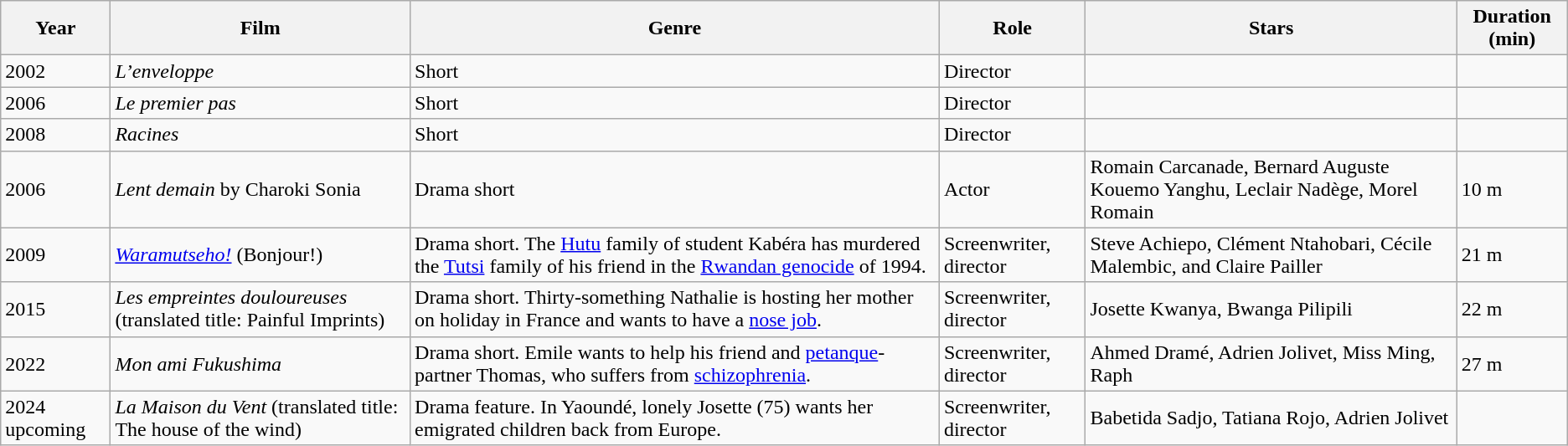<table class="wikitable">
<tr>
<th>Year</th>
<th>Film</th>
<th>Genre</th>
<th>Role</th>
<th>Stars</th>
<th>Duration (min)</th>
</tr>
<tr>
<td>2002</td>
<td><em>L’enveloppe</em></td>
<td>Short</td>
<td>Director</td>
<td></td>
<td></td>
</tr>
<tr>
<td>2006</td>
<td><em>Le premier pas</em></td>
<td>Short</td>
<td>Director</td>
<td></td>
<td></td>
</tr>
<tr>
<td>2008</td>
<td><em>Racines</em></td>
<td>Short</td>
<td>Director</td>
<td></td>
<td></td>
</tr>
<tr>
<td>2006</td>
<td><em>Lent demain</em> by Charoki Sonia</td>
<td>Drama short</td>
<td>Actor</td>
<td>Romain Carcanade, Bernard Auguste Kouemo Yanghu, Leclair Nadège, Morel Romain</td>
<td>10 m</td>
</tr>
<tr>
<td>2009</td>
<td><em><a href='#'>Waramutseho!</a></em> (Bonjour!)</td>
<td>Drama short. The <a href='#'>Hutu</a> family of student Kabéra has murdered the <a href='#'>Tutsi</a> family of his friend in the <a href='#'>Rwandan genocide</a> of 1994.</td>
<td>Screenwriter, director</td>
<td>Steve Achiepo, Clément Ntahobari, Cécile Malembic, and Claire Pailler</td>
<td>21 m</td>
</tr>
<tr>
<td>2015</td>
<td><em>Les empreintes douloureuses</em> (translated title: Painful Imprints)</td>
<td>Drama short. Thirty-something Nathalie is hosting her mother on holiday in France and wants to have a <a href='#'>nose job</a>.</td>
<td>Screenwriter, director</td>
<td>Josette Kwanya, Bwanga Pilipili</td>
<td>22 m</td>
</tr>
<tr>
<td>2022</td>
<td><em>Mon ami Fukushima</em></td>
<td>Drama short. Emile wants to help his friend and <a href='#'>petanque</a>-partner Thomas, who suffers from <a href='#'>schizophrenia</a>.</td>
<td>Screenwriter, director</td>
<td>Ahmed Dramé, Adrien Jolivet, Miss Ming, Raph</td>
<td>27 m</td>
</tr>
<tr>
<td>2024 upcoming</td>
<td><em>La Maison du Vent</em> (translated title: The house of the wind)</td>
<td>Drama feature. In Yaoundé, lonely Josette (75) wants her emigrated children back from Europe.</td>
<td>Screenwriter, director</td>
<td>Babetida Sadjo, Tatiana Rojo, Adrien Jolivet</td>
<td></td>
</tr>
</table>
